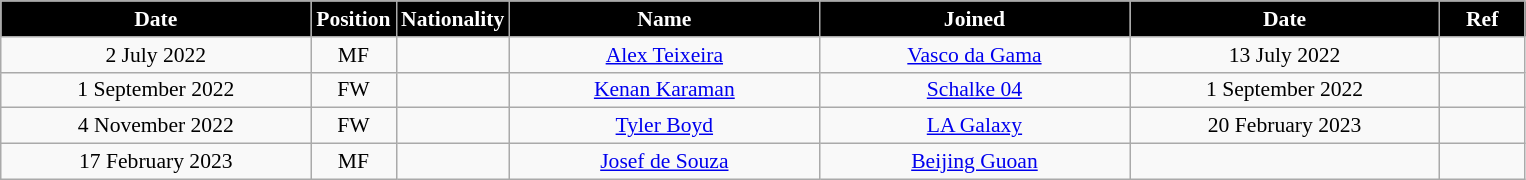<table class="wikitable"  style="text-align:center; font-size:90%; ">
<tr>
<th style="background:#000000; color:white; width:200px;">Date</th>
<th style="background:#000000; color:white; width:50px;">Position</th>
<th style="background:#000000; color:white; width:50px;">Nationality</th>
<th style="background:#000000; color:white; width:200px;">Name</th>
<th style="background:#000000; color:white; width:200px;">Joined</th>
<th style="background:#000000; color:white; width:200px;">Date</th>
<th style="background:#000000; color:white; width:50px;">Ref</th>
</tr>
<tr>
<td>2 July 2022</td>
<td>MF</td>
<td></td>
<td><a href='#'>Alex Teixeira</a></td>
<td><a href='#'>Vasco da Gama</a></td>
<td>13 July 2022</td>
<td></td>
</tr>
<tr>
<td>1 September 2022</td>
<td>FW</td>
<td></td>
<td><a href='#'>Kenan Karaman</a></td>
<td><a href='#'>Schalke 04</a></td>
<td>1 September 2022</td>
<td></td>
</tr>
<tr>
<td>4 November 2022</td>
<td>FW</td>
<td></td>
<td><a href='#'>Tyler Boyd</a></td>
<td><a href='#'>LA Galaxy</a></td>
<td>20 February 2023</td>
<td></td>
</tr>
<tr>
<td>17 February 2023</td>
<td>MF</td>
<td></td>
<td><a href='#'>Josef de Souza</a></td>
<td><a href='#'>Beijing Guoan</a></td>
<td></td>
<td></td>
</tr>
</table>
